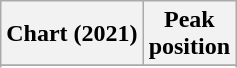<table class="wikitable sortable plainrowheaders" style="text-align:center">
<tr>
<th scope="col">Chart (2021)</th>
<th scope="col">Peak<br>position</th>
</tr>
<tr>
</tr>
<tr>
</tr>
<tr>
</tr>
</table>
